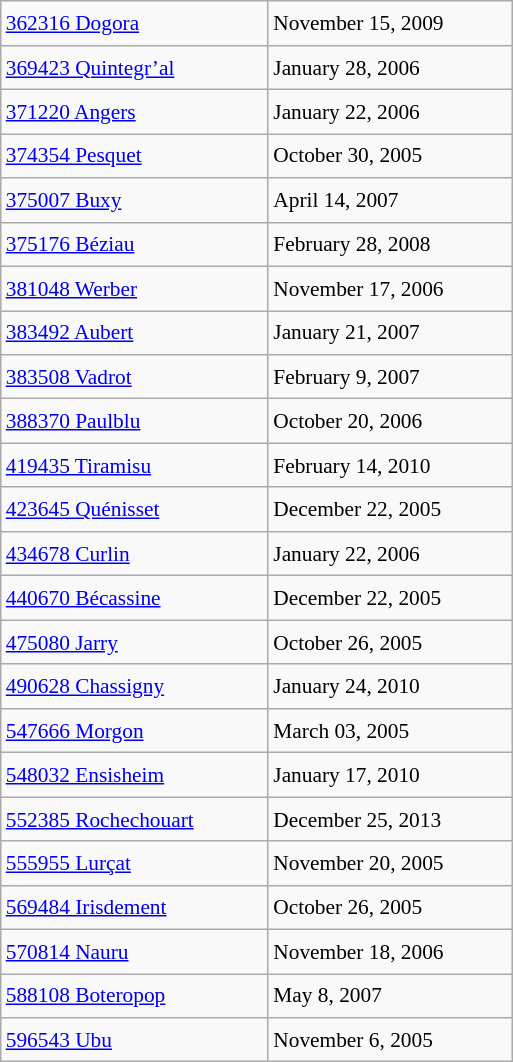<table class="wikitable" style="font-size: 89%; float: left; width: 24em; margin-right: 1em; line-height: 1.6em !important;">
<tr>
<td><a href='#'>362316 Dogora</a></td>
<td>November 15, 2009</td>
</tr>
<tr>
<td><a href='#'>369423 Quintegr’al</a></td>
<td>January 28, 2006</td>
</tr>
<tr>
<td><a href='#'>371220 Angers</a></td>
<td>January 22, 2006</td>
</tr>
<tr>
<td><a href='#'>374354 Pesquet</a></td>
<td>October 30, 2005</td>
</tr>
<tr>
<td><a href='#'>375007 Buxy</a></td>
<td>April 14, 2007</td>
</tr>
<tr>
<td><a href='#'>375176 Béziau</a></td>
<td>February 28, 2008</td>
</tr>
<tr>
<td><a href='#'>381048 Werber</a></td>
<td>November 17, 2006</td>
</tr>
<tr>
<td><a href='#'>383492 Aubert</a></td>
<td>January 21, 2007</td>
</tr>
<tr>
<td><a href='#'>383508 Vadrot</a></td>
<td>February 9, 2007</td>
</tr>
<tr>
<td><a href='#'>388370 Paulblu</a></td>
<td>October 20, 2006</td>
</tr>
<tr>
<td><a href='#'>419435 Tiramisu</a></td>
<td>February 14, 2010</td>
</tr>
<tr>
<td><a href='#'>423645 Quénisset</a></td>
<td>December 22, 2005</td>
</tr>
<tr>
<td><a href='#'>434678 Curlin</a></td>
<td>January 22, 2006</td>
</tr>
<tr>
<td><a href='#'>440670 Bécassine</a></td>
<td>December 22, 2005</td>
</tr>
<tr>
<td><a href='#'>475080 Jarry</a></td>
<td>October 26, 2005</td>
</tr>
<tr>
<td><a href='#'>490628 Chassigny</a></td>
<td>January 24, 2010</td>
</tr>
<tr>
<td><a href='#'>547666 Morgon</a></td>
<td>March 03, 2005</td>
</tr>
<tr>
<td><a href='#'>548032 Ensisheim</a></td>
<td>January 17, 2010</td>
</tr>
<tr>
<td><a href='#'>552385 Rochechouart</a></td>
<td>December 25, 2013</td>
</tr>
<tr>
<td><a href='#'>555955 Lurçat</a></td>
<td>November 20, 2005</td>
</tr>
<tr>
<td><a href='#'>569484 Irisdement</a></td>
<td>October 26, 2005</td>
</tr>
<tr>
<td><a href='#'>570814 Nauru</a></td>
<td>November 18, 2006</td>
</tr>
<tr>
<td><a href='#'>588108 Boteropop</a></td>
<td>May 8, 2007</td>
</tr>
<tr>
<td><a href='#'>596543 Ubu</a></td>
<td>November 6, 2005</td>
</tr>
</table>
